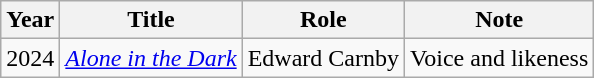<table class="wikitable sortable">
<tr>
<th>Year</th>
<th>Title</th>
<th>Role</th>
<th>Note</th>
</tr>
<tr>
<td>2024</td>
<td><em><a href='#'>Alone in the Dark</a></em></td>
<td>Edward Carnby</td>
<td>Voice and likeness</td>
</tr>
</table>
